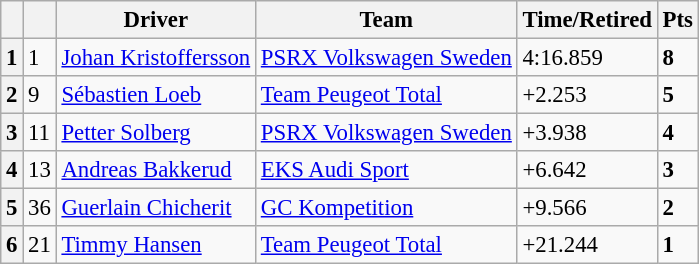<table class=wikitable style="font-size:95%">
<tr>
<th></th>
<th></th>
<th>Driver</th>
<th>Team</th>
<th>Time/Retired</th>
<th>Pts</th>
</tr>
<tr>
<th>1</th>
<td>1</td>
<td> <a href='#'>Johan Kristoffersson</a></td>
<td><a href='#'>PSRX Volkswagen Sweden</a></td>
<td>4:16.859</td>
<td><strong>8</strong></td>
</tr>
<tr>
<th>2</th>
<td>9</td>
<td> <a href='#'>Sébastien Loeb</a></td>
<td><a href='#'>Team Peugeot Total</a></td>
<td>+2.253</td>
<td><strong>5</strong></td>
</tr>
<tr>
<th>3</th>
<td>11</td>
<td> <a href='#'>Petter Solberg</a></td>
<td><a href='#'>PSRX Volkswagen Sweden</a></td>
<td>+3.938</td>
<td><strong>4</strong></td>
</tr>
<tr>
<th>4</th>
<td>13</td>
<td> <a href='#'>Andreas Bakkerud</a></td>
<td><a href='#'>EKS Audi Sport</a></td>
<td>+6.642</td>
<td><strong>3</strong></td>
</tr>
<tr>
<th>5</th>
<td>36</td>
<td> <a href='#'>Guerlain Chicherit</a></td>
<td><a href='#'>GC Kompetition</a></td>
<td>+9.566</td>
<td><strong>2</strong></td>
</tr>
<tr>
<th>6</th>
<td>21</td>
<td> <a href='#'>Timmy Hansen</a></td>
<td><a href='#'>Team Peugeot Total</a></td>
<td>+21.244</td>
<td><strong>1</strong></td>
</tr>
</table>
